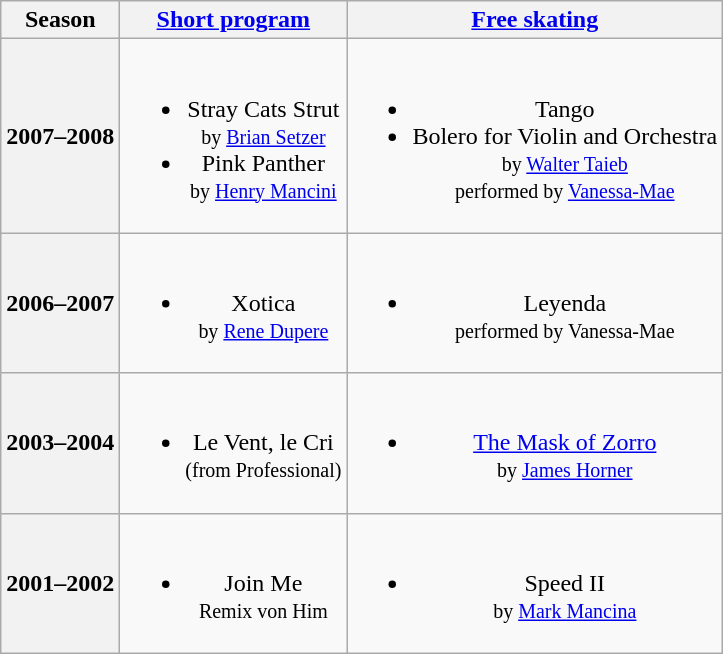<table class=wikitable style=text-align:center>
<tr>
<th>Season</th>
<th><a href='#'>Short program</a></th>
<th><a href='#'>Free skating</a></th>
</tr>
<tr>
<th>2007–2008 <br> </th>
<td><br><ul><li>Stray Cats Strut <br><small> by <a href='#'>Brian Setzer</a> </small></li><li>Pink Panther <br><small> by <a href='#'>Henry Mancini</a> </small></li></ul></td>
<td><br><ul><li>Tango</li><li>Bolero for Violin and Orchestra <br><small> by <a href='#'>Walter Taieb</a> <br> performed by <a href='#'>Vanessa-Mae</a> </small></li></ul></td>
</tr>
<tr>
<th>2006–2007 <br> </th>
<td><br><ul><li>Xotica <br><small> by <a href='#'>Rene Dupere</a> </small></li></ul></td>
<td><br><ul><li>Leyenda <br><small> performed by Vanessa-Mae </small></li></ul></td>
</tr>
<tr>
<th>2003–2004 <br> </th>
<td><br><ul><li>Le Vent, le Cri <br><small> (from Professional) </small></li></ul></td>
<td><br><ul><li><a href='#'>The Mask of Zorro</a> <br><small> by <a href='#'>James Horner</a> </small></li></ul></td>
</tr>
<tr>
<th>2001–2002 <br> </th>
<td><br><ul><li>Join Me <br><small> Remix von Him </small></li></ul></td>
<td><br><ul><li>Speed II <br><small> by <a href='#'>Mark Mancina</a> </small></li></ul></td>
</tr>
</table>
